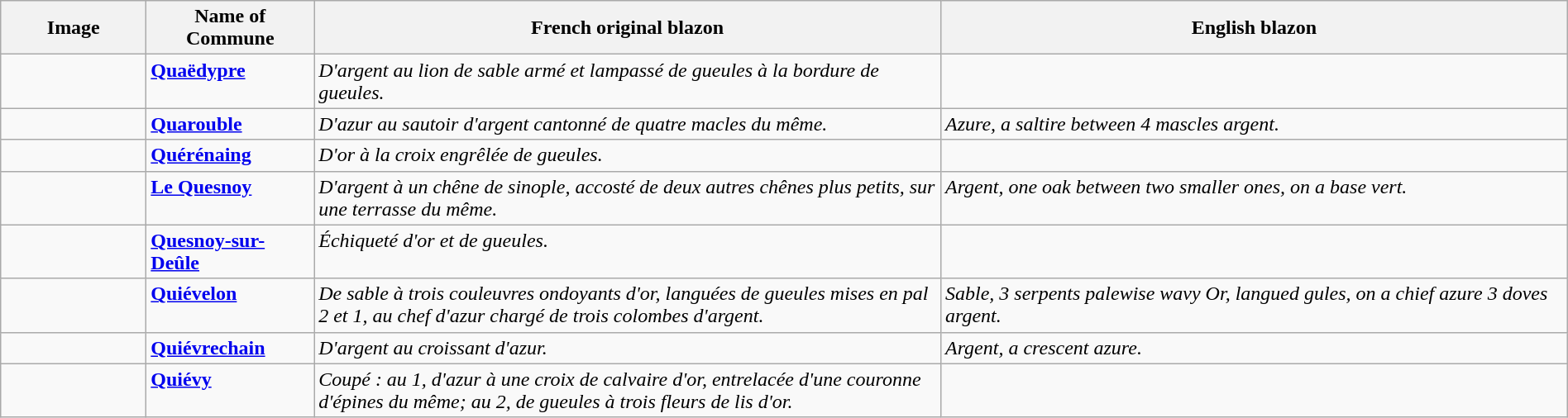<table class="wikitable" width="100%">
<tr>
<th width="110">Image</th>
<th>Name of Commune</th>
<th width="40%">French original blazon</th>
<th width="40%">English blazon</th>
</tr>
<tr valign=top>
<td align=center></td>
<td><strong><a href='#'>Quaëdypre</a></strong></td>
<td><em>D'argent au lion de sable armé et lampassé de gueules à la bordure de gueules.</em></td>
<td></td>
</tr>
<tr valign=top>
<td align=center></td>
<td><strong><a href='#'>Quarouble</a></strong></td>
<td><em>D'azur au sautoir d'argent cantonné de quatre macles du même.</em></td>
<td><em>Azure, a saltire between 4 mascles argent.</em></td>
</tr>
<tr valign=top>
<td align=center></td>
<td><strong><a href='#'>Quérénaing</a></strong></td>
<td><em>D'or à la croix engrêlée de gueules.</em></td>
<td></td>
</tr>
<tr valign=top>
<td align=center></td>
<td><strong><a href='#'>Le Quesnoy</a></strong></td>
<td><em>D'argent à un chêne de sinople, accosté de deux autres chênes plus petits, sur une terrasse du même.</em></td>
<td><em>Argent, one oak between two smaller ones, on a base vert.</em></td>
</tr>
<tr valign=top>
<td align=center></td>
<td><strong><a href='#'>Quesnoy-sur-Deûle</a></strong></td>
<td><em>Échiqueté d'or et de gueules.</em></td>
<td></td>
</tr>
<tr valign=top>
<td align=center></td>
<td><strong><a href='#'>Quiévelon</a></strong></td>
<td><em>De sable à trois couleuvres ondoyants d'or, languées de gueules mises en pal 2 et 1, au chef d'azur chargé de trois colombes d'argent.</em></td>
<td><em>Sable, 3 serpents palewise wavy Or, langued gules, on a chief azure 3 doves argent.</em></td>
</tr>
<tr valign=top>
<td align=center></td>
<td><strong><a href='#'>Quiévrechain</a></strong></td>
<td><em>D'argent au croissant d'azur.</em></td>
<td><em>Argent, a crescent azure.</em></td>
</tr>
<tr valign=top>
<td align=center></td>
<td><strong><a href='#'>Quiévy</a></strong></td>
<td><em>Coupé : au 1, d'azur à une croix de calvaire d'or, entrelacée d'une couronne d'épines du même; au 2, de gueules à trois fleurs de lis d'or.</em></td>
<td></td>
</tr>
</table>
